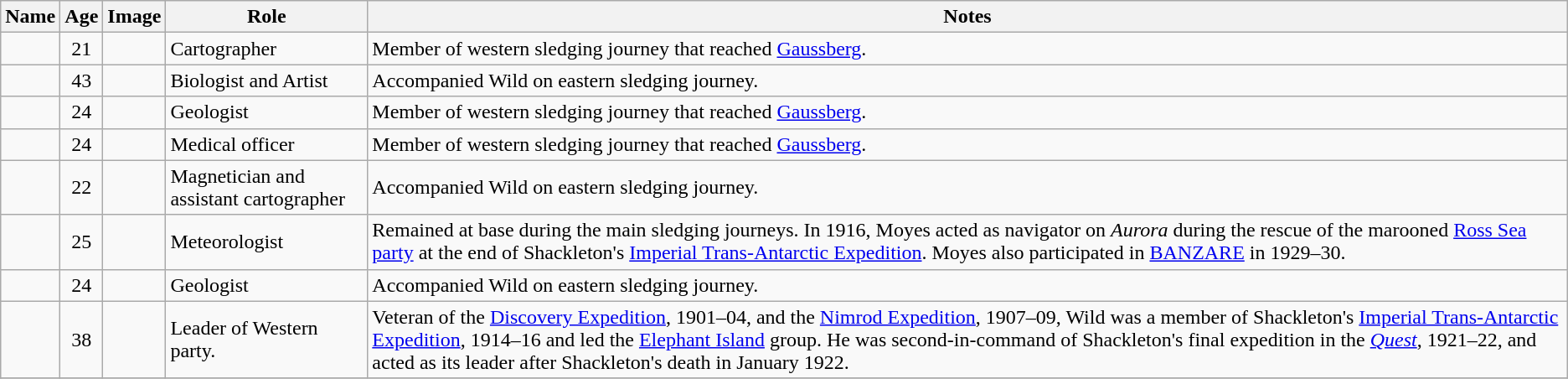<table class="wikitable sortable">
<tr>
<th scope="col">Name</th>
<th scope="col">Age</th>
<th scope="col">Image</th>
<th scope="col">Role</th>
<th scope="col">Notes</th>
</tr>
<tr |scope="row">
<td></td>
<td align= "center">21</td>
<td></td>
<td>Cartographer</td>
<td>Member of western sledging journey that reached <a href='#'>Gaussberg</a>.</td>
</tr>
<tr>
<td></td>
<td align= "center">43</td>
<td></td>
<td>Biologist and Artist</td>
<td>Accompanied Wild on eastern sledging journey.</td>
</tr>
<tr>
<td></td>
<td align= "center">24</td>
<td></td>
<td>Geologist</td>
<td>Member of western sledging journey that reached <a href='#'>Gaussberg</a>.</td>
</tr>
<tr>
<td></td>
<td align= "center">24</td>
<td></td>
<td>Medical officer</td>
<td>Member of western sledging journey that reached <a href='#'>Gaussberg</a>.</td>
</tr>
<tr>
<td></td>
<td align= "center">22</td>
<td></td>
<td>Magnetician and assistant cartographer</td>
<td>Accompanied Wild on eastern sledging journey.</td>
</tr>
<tr>
<td></td>
<td align= "center">25</td>
<td></td>
<td>Meteorologist</td>
<td>Remained at base during the main sledging journeys. In 1916, Moyes acted as navigator on <em>Aurora</em> during the rescue of the marooned <a href='#'>Ross Sea party</a> at the end of Shackleton's <a href='#'>Imperial Trans-Antarctic Expedition</a>. Moyes also participated in <a href='#'>BANZARE</a> in 1929–30.</td>
</tr>
<tr>
<td></td>
<td align= "center">24</td>
<td></td>
<td>Geologist</td>
<td>Accompanied Wild on eastern sledging journey.</td>
</tr>
<tr>
<td></td>
<td align= "center">38</td>
<td></td>
<td>Leader of Western party.</td>
<td>Veteran of the <a href='#'>Discovery Expedition</a>, 1901–04, and the <a href='#'>Nimrod Expedition</a>, 1907–09, Wild was a member of Shackleton's <a href='#'>Imperial Trans-Antarctic Expedition</a>, 1914–16 and led the <a href='#'>Elephant Island</a> group. He was second-in-command of Shackleton's final expedition in the <em><a href='#'>Quest</a></em>, 1921–22, and acted as its leader after Shackleton's death in January 1922.</td>
</tr>
<tr>
</tr>
</table>
